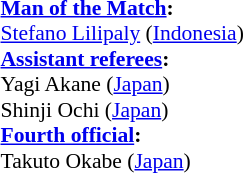<table style="width:100%;font-size:90%">
<tr>
<td><br><strong><a href='#'>Man of the Match</a>:</strong>	
<br><a href='#'>Stefano Lilipaly</a> (<a href='#'>Indonesia</a>)<br><strong><a href='#'>Assistant referees</a>:</strong>
<br>Yagi Akane (<a href='#'>Japan</a>)
<br>Shinji Ochi (<a href='#'>Japan</a>)
<br><strong><a href='#'>Fourth official</a>:</strong>
<br>Takuto Okabe (<a href='#'>Japan</a>)</td>
</tr>
</table>
